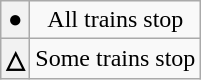<table class="wikitable" style="text-align:center">
<tr>
<th>●</th>
<td>All trains stop</td>
</tr>
<tr>
<th>△</th>
<td>Some trains stop</td>
</tr>
</table>
